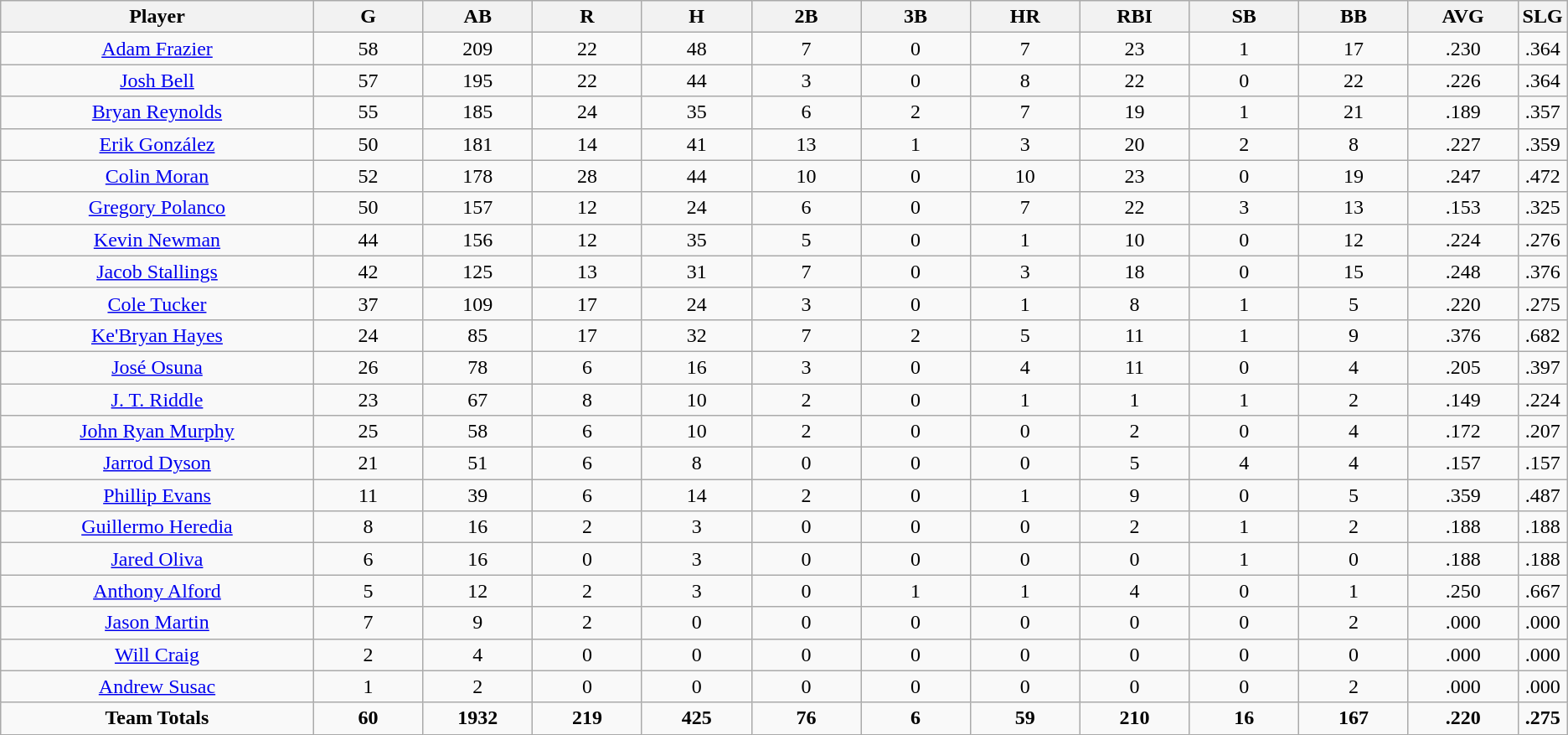<table class=wikitable style="text-align:center">
<tr>
<th bgcolor=#DDDDFF; width="20%">Player</th>
<th bgcolor=#DDDDFF; width="7%">G</th>
<th bgcolor=#DDDDFF; width="7%">AB</th>
<th bgcolor=#DDDDFF; width="7%">R</th>
<th bgcolor=#DDDDFF; width="7%">H</th>
<th bgcolor=#DDDDFF; width="7%">2B</th>
<th bgcolor=#DDDDFF; width="7%">3B</th>
<th bgcolor=#DDDDFF; width="7%">HR</th>
<th bgcolor=#DDDDFF; width="7%">RBI</th>
<th bgcolor=#DDDDFF; width="7%">SB</th>
<th bgcolor=#DDDDFF; width="7%">BB</th>
<th bgcolor=#DDDDFF; width="7%">AVG</th>
<th bgcolor=#DDDDFF; width="7%">SLG</th>
</tr>
<tr>
<td><a href='#'>Adam Frazier</a></td>
<td>58</td>
<td>209</td>
<td>22</td>
<td>48</td>
<td>7</td>
<td>0</td>
<td>7</td>
<td>23</td>
<td>1</td>
<td>17</td>
<td>.230</td>
<td>.364</td>
</tr>
<tr>
<td><a href='#'>Josh Bell</a></td>
<td>57</td>
<td>195</td>
<td>22</td>
<td>44</td>
<td>3</td>
<td>0</td>
<td>8</td>
<td>22</td>
<td>0</td>
<td>22</td>
<td>.226</td>
<td>.364</td>
</tr>
<tr>
<td><a href='#'>Bryan Reynolds</a></td>
<td>55</td>
<td>185</td>
<td>24</td>
<td>35</td>
<td>6</td>
<td>2</td>
<td>7</td>
<td>19</td>
<td>1</td>
<td>21</td>
<td>.189</td>
<td>.357</td>
</tr>
<tr>
<td><a href='#'>Erik González</a></td>
<td>50</td>
<td>181</td>
<td>14</td>
<td>41</td>
<td>13</td>
<td>1</td>
<td>3</td>
<td>20</td>
<td>2</td>
<td>8</td>
<td>.227</td>
<td>.359</td>
</tr>
<tr>
<td><a href='#'>Colin Moran</a></td>
<td>52</td>
<td>178</td>
<td>28</td>
<td>44</td>
<td>10</td>
<td>0</td>
<td>10</td>
<td>23</td>
<td>0</td>
<td>19</td>
<td>.247</td>
<td>.472</td>
</tr>
<tr>
<td><a href='#'>Gregory Polanco</a></td>
<td>50</td>
<td>157</td>
<td>12</td>
<td>24</td>
<td>6</td>
<td>0</td>
<td>7</td>
<td>22</td>
<td>3</td>
<td>13</td>
<td>.153</td>
<td>.325</td>
</tr>
<tr>
<td><a href='#'>Kevin Newman</a></td>
<td>44</td>
<td>156</td>
<td>12</td>
<td>35</td>
<td>5</td>
<td>0</td>
<td>1</td>
<td>10</td>
<td>0</td>
<td>12</td>
<td>.224</td>
<td>.276</td>
</tr>
<tr>
<td><a href='#'>Jacob Stallings</a></td>
<td>42</td>
<td>125</td>
<td>13</td>
<td>31</td>
<td>7</td>
<td>0</td>
<td>3</td>
<td>18</td>
<td>0</td>
<td>15</td>
<td>.248</td>
<td>.376</td>
</tr>
<tr>
<td><a href='#'>Cole Tucker</a></td>
<td>37</td>
<td>109</td>
<td>17</td>
<td>24</td>
<td>3</td>
<td>0</td>
<td>1</td>
<td>8</td>
<td>1</td>
<td>5</td>
<td>.220</td>
<td>.275</td>
</tr>
<tr>
<td><a href='#'>Ke'Bryan Hayes</a></td>
<td>24</td>
<td>85</td>
<td>17</td>
<td>32</td>
<td>7</td>
<td>2</td>
<td>5</td>
<td>11</td>
<td>1</td>
<td>9</td>
<td>.376</td>
<td>.682</td>
</tr>
<tr>
<td><a href='#'>José Osuna</a></td>
<td>26</td>
<td>78</td>
<td>6</td>
<td>16</td>
<td>3</td>
<td>0</td>
<td>4</td>
<td>11</td>
<td>0</td>
<td>4</td>
<td>.205</td>
<td>.397</td>
</tr>
<tr>
<td><a href='#'>J. T. Riddle</a></td>
<td>23</td>
<td>67</td>
<td>8</td>
<td>10</td>
<td>2</td>
<td>0</td>
<td>1</td>
<td>1</td>
<td>1</td>
<td>2</td>
<td>.149</td>
<td>.224</td>
</tr>
<tr>
<td><a href='#'>John Ryan Murphy</a></td>
<td>25</td>
<td>58</td>
<td>6</td>
<td>10</td>
<td>2</td>
<td>0</td>
<td>0</td>
<td>2</td>
<td>0</td>
<td>4</td>
<td>.172</td>
<td>.207</td>
</tr>
<tr>
<td><a href='#'>Jarrod Dyson</a></td>
<td>21</td>
<td>51</td>
<td>6</td>
<td>8</td>
<td>0</td>
<td>0</td>
<td>0</td>
<td>5</td>
<td>4</td>
<td>4</td>
<td>.157</td>
<td>.157</td>
</tr>
<tr>
<td><a href='#'>Phillip Evans</a></td>
<td>11</td>
<td>39</td>
<td>6</td>
<td>14</td>
<td>2</td>
<td>0</td>
<td>1</td>
<td>9</td>
<td>0</td>
<td>5</td>
<td>.359</td>
<td>.487</td>
</tr>
<tr>
<td><a href='#'>Guillermo Heredia</a></td>
<td>8</td>
<td>16</td>
<td>2</td>
<td>3</td>
<td>0</td>
<td>0</td>
<td>0</td>
<td>2</td>
<td>1</td>
<td>2</td>
<td>.188</td>
<td>.188</td>
</tr>
<tr>
<td><a href='#'>Jared Oliva</a></td>
<td>6</td>
<td>16</td>
<td>0</td>
<td>3</td>
<td>0</td>
<td>0</td>
<td>0</td>
<td>0</td>
<td>1</td>
<td>0</td>
<td>.188</td>
<td>.188</td>
</tr>
<tr>
<td><a href='#'>Anthony Alford</a></td>
<td>5</td>
<td>12</td>
<td>2</td>
<td>3</td>
<td>0</td>
<td>1</td>
<td>1</td>
<td>4</td>
<td>0</td>
<td>1</td>
<td>.250</td>
<td>.667</td>
</tr>
<tr>
<td><a href='#'>Jason Martin</a></td>
<td>7</td>
<td>9</td>
<td>2</td>
<td>0</td>
<td>0</td>
<td>0</td>
<td>0</td>
<td>0</td>
<td>0</td>
<td>2</td>
<td>.000</td>
<td>.000</td>
</tr>
<tr>
<td><a href='#'>Will Craig</a></td>
<td>2</td>
<td>4</td>
<td>0</td>
<td>0</td>
<td>0</td>
<td>0</td>
<td>0</td>
<td>0</td>
<td>0</td>
<td>0</td>
<td>.000</td>
<td>.000</td>
</tr>
<tr>
<td><a href='#'>Andrew Susac</a></td>
<td>1</td>
<td>2</td>
<td>0</td>
<td>0</td>
<td>0</td>
<td>0</td>
<td>0</td>
<td>0</td>
<td>0</td>
<td>2</td>
<td>.000</td>
<td>.000</td>
</tr>
<tr>
<td><strong>Team Totals</strong></td>
<td><strong>60</strong></td>
<td><strong>1932</strong></td>
<td><strong>219</strong></td>
<td><strong>425</strong></td>
<td><strong>76</strong></td>
<td><strong>6</strong></td>
<td><strong>59</strong></td>
<td><strong>210</strong></td>
<td><strong>16</strong></td>
<td><strong>167</strong></td>
<td><strong>.220</strong></td>
<td><strong>.275</strong></td>
</tr>
</table>
